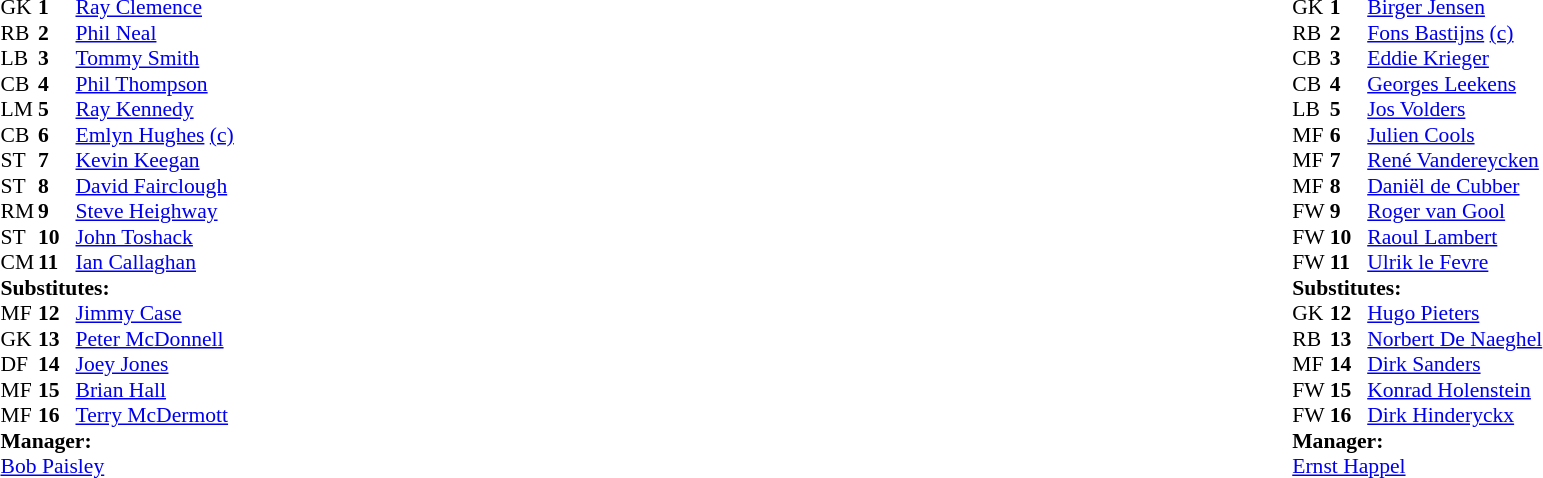<table width="100%">
<tr>
<td valign="top" width="50%"><br><table style="font-size: 90%" cellspacing="0" cellpadding="0">
<tr>
<td colspan="4"></td>
</tr>
<tr>
<th width=25></th>
<th width=25></th>
</tr>
<tr>
<td>GK</td>
<td><strong>1</strong></td>
<td> <a href='#'>Ray Clemence</a></td>
</tr>
<tr>
<td>RB</td>
<td><strong>2</strong></td>
<td> <a href='#'>Phil Neal</a></td>
</tr>
<tr>
<td>LB</td>
<td><strong>3</strong></td>
<td> <a href='#'>Tommy Smith</a></td>
</tr>
<tr>
<td>CB</td>
<td><strong>4</strong></td>
<td> <a href='#'>Phil Thompson</a></td>
</tr>
<tr>
<td>LM</td>
<td><strong>5</strong></td>
<td> <a href='#'>Ray Kennedy</a></td>
</tr>
<tr>
<td>CB</td>
<td><strong>6</strong></td>
<td> <a href='#'>Emlyn Hughes</a> <a href='#'>(c)</a></td>
</tr>
<tr>
<td>ST</td>
<td><strong>7</strong></td>
<td> <a href='#'>Kevin Keegan</a></td>
</tr>
<tr>
<td>ST</td>
<td><strong>8</strong></td>
<td> <a href='#'>David Fairclough</a></td>
</tr>
<tr>
<td>RM</td>
<td><strong>9</strong></td>
<td> <a href='#'>Steve Heighway</a></td>
</tr>
<tr>
<td>ST</td>
<td><strong>10</strong></td>
<td> <a href='#'>John Toshack</a></td>
<td></td>
<td></td>
</tr>
<tr>
<td>CM</td>
<td><strong>11</strong></td>
<td> <a href='#'>Ian Callaghan</a></td>
</tr>
<tr>
<td colspan=3><strong>Substitutes:</strong></td>
</tr>
<tr>
<td>MF</td>
<td><strong>12</strong></td>
<td> <a href='#'>Jimmy Case</a></td>
<td></td>
<td></td>
</tr>
<tr>
<td>GK</td>
<td><strong>13</strong></td>
<td> <a href='#'>Peter McDonnell</a></td>
</tr>
<tr>
<td>DF</td>
<td><strong>14</strong></td>
<td> <a href='#'>Joey Jones</a></td>
</tr>
<tr>
<td>MF</td>
<td><strong>15</strong></td>
<td> <a href='#'>Brian Hall</a></td>
</tr>
<tr>
<td>MF</td>
<td><strong>16</strong></td>
<td> <a href='#'>Terry McDermott</a></td>
</tr>
<tr>
<td colspan=3><strong>Manager:</strong></td>
</tr>
<tr>
<td colspan=4> <a href='#'>Bob Paisley</a></td>
</tr>
</table>
</td>
<td valign="top" width="50%"><br><table style="font-size:90%" cellspacing="0" cellpadding="0" align=center>
<tr>
<td colspan="4"></td>
</tr>
<tr>
<th width=25></th>
<th width=25></th>
</tr>
<tr>
<td>GK</td>
<td><strong>1</strong></td>
<td> <a href='#'>Birger Jensen</a></td>
</tr>
<tr>
<td>RB</td>
<td><strong>2</strong></td>
<td> <a href='#'>Fons Bastijns</a> <a href='#'>(c)</a></td>
</tr>
<tr>
<td>CB</td>
<td><strong>3</strong></td>
<td> <a href='#'>Eddie Krieger</a></td>
</tr>
<tr>
<td>CB</td>
<td><strong>4</strong></td>
<td> <a href='#'>Georges Leekens</a></td>
</tr>
<tr>
<td>LB</td>
<td><strong>5</strong></td>
<td> <a href='#'>Jos Volders</a></td>
</tr>
<tr>
<td>MF</td>
<td><strong>6</strong></td>
<td> <a href='#'>Julien Cools</a></td>
</tr>
<tr>
<td>MF</td>
<td><strong>7</strong></td>
<td> <a href='#'>René Vandereycken</a></td>
</tr>
<tr>
<td>MF</td>
<td><strong>8</strong></td>
<td> <a href='#'>Daniël de Cubber</a></td>
</tr>
<tr>
<td>FW</td>
<td><strong>9</strong></td>
<td> <a href='#'>Roger van Gool</a></td>
</tr>
<tr>
<td>FW</td>
<td><strong>10</strong></td>
<td> <a href='#'>Raoul Lambert</a></td>
</tr>
<tr>
<td>FW</td>
<td><strong>11</strong></td>
<td> <a href='#'>Ulrik le Fevre</a></td>
</tr>
<tr>
<td colspan=3><strong>Substitutes:</strong></td>
</tr>
<tr>
<td>GK</td>
<td><strong>12</strong></td>
<td> <a href='#'>Hugo Pieters</a></td>
</tr>
<tr>
<td>RB</td>
<td><strong>13</strong></td>
<td> <a href='#'>Norbert De Naeghel</a></td>
</tr>
<tr>
<td>MF</td>
<td><strong>14</strong></td>
<td> <a href='#'>Dirk Sanders</a></td>
</tr>
<tr>
<td>FW</td>
<td><strong>15</strong></td>
<td> <a href='#'>Konrad Holenstein</a></td>
</tr>
<tr>
<td>FW</td>
<td><strong>16</strong></td>
<td> <a href='#'>Dirk Hinderyckx</a></td>
</tr>
<tr>
<td colspan=3><strong>Manager:</strong></td>
</tr>
<tr>
<td colspan=4> <a href='#'>Ernst Happel</a></td>
</tr>
</table>
</td>
</tr>
</table>
